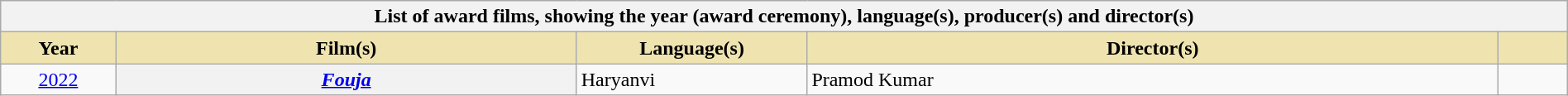<table class="wikitable sortable plainrowheaders" style="width:100%">
<tr>
<th colspan="5">List of award films, showing the year (award ceremony), language(s), producer(s) and director(s)</th>
</tr>
<tr>
<th scope="col" style="background-color:#EFE4B0;width:5%;">Year</th>
<th scope="col" style="background-color:#EFE4B0;width:20%;">Film(s)</th>
<th scope="col" style="background-color:#EFE4B0;width:10%;">Language(s)</th>
<th scope="col" style="background-color:#EFE4B0;width:30%;">Director(s)</th>
<th scope="col" style="background-color:#EFE4B0;width:3%" class="unsortable"></th>
</tr>
<tr>
<td align="center"><a href='#'>2022<br></a></td>
<th scope="row"><em><a href='#'>Fouja</a></em></th>
<td>Haryanvi</td>
<td>Pramod Kumar</td>
<td align="center"></td>
</tr>
</table>
